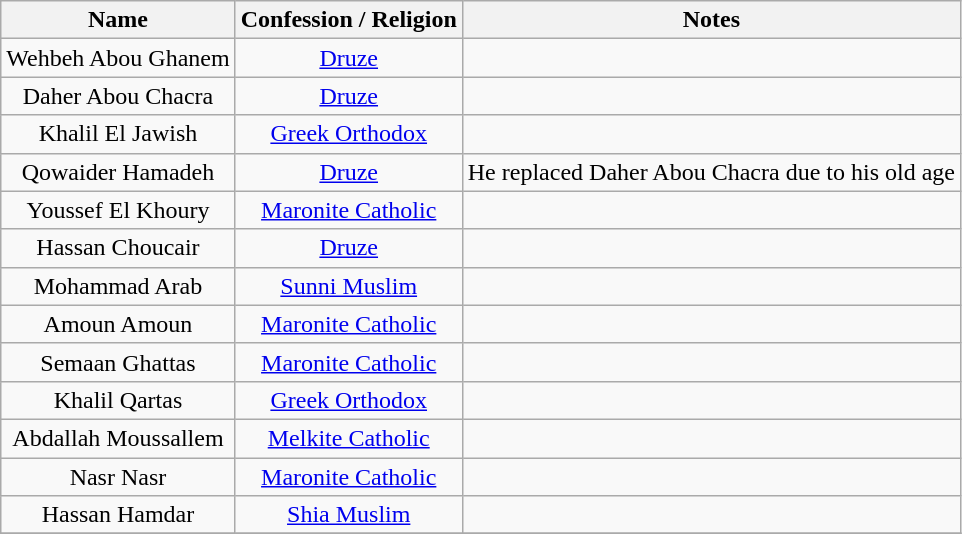<table class="wikitable plainrowheaders" style="text-align:center;">
<tr>
<th>Name</th>
<th>Confession / Religion</th>
<th>Notes</th>
</tr>
<tr>
<td>Wehbeh Abou Ghanem</td>
<td><a href='#'>Druze</a></td>
<td></td>
</tr>
<tr>
<td>Daher Abou Chacra</td>
<td><a href='#'>Druze</a></td>
<td></td>
</tr>
<tr>
<td>Khalil El Jawish</td>
<td><a href='#'>Greek Orthodox</a></td>
<td></td>
</tr>
<tr>
<td>Qowaider Hamadeh</td>
<td><a href='#'>Druze</a></td>
<td>He replaced Daher Abou Chacra due to his old age</td>
</tr>
<tr>
<td>Youssef El Khoury</td>
<td><a href='#'>Maronite Catholic</a></td>
<td></td>
</tr>
<tr>
<td>Hassan Choucair</td>
<td><a href='#'>Druze</a></td>
<td></td>
</tr>
<tr>
<td>Mohammad Arab</td>
<td><a href='#'>Sunni Muslim</a></td>
<td></td>
</tr>
<tr>
<td>Amoun Amoun</td>
<td><a href='#'>Maronite Catholic</a></td>
<td></td>
</tr>
<tr>
<td>Semaan Ghattas</td>
<td><a href='#'>Maronite Catholic</a></td>
<td></td>
</tr>
<tr>
<td>Khalil Qartas</td>
<td><a href='#'>Greek Orthodox</a></td>
<td></td>
</tr>
<tr>
<td>Abdallah Moussallem</td>
<td><a href='#'>Melkite Catholic</a></td>
<td></td>
</tr>
<tr>
<td>Nasr Nasr</td>
<td><a href='#'>Maronite Catholic</a></td>
<td></td>
</tr>
<tr>
<td>Hassan Hamdar</td>
<td><a href='#'>Shia Muslim</a></td>
<td></td>
</tr>
<tr>
</tr>
</table>
